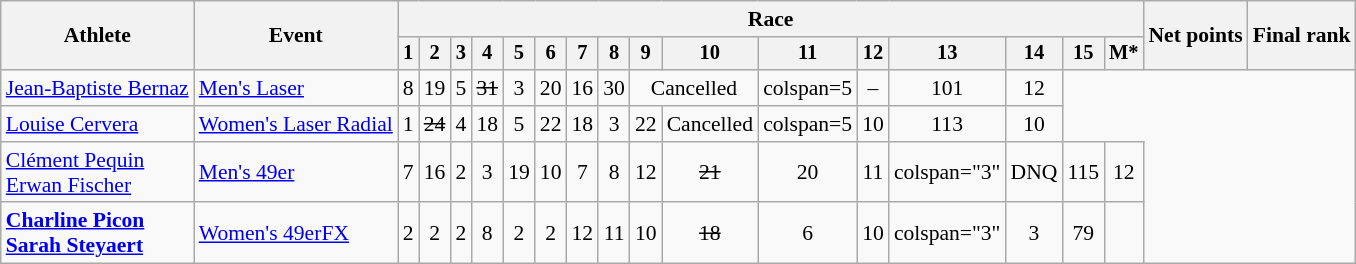<table class="wikitable" style="font-size:90%">
<tr>
<th rowspan="2">Athlete</th>
<th rowspan="2">Event</th>
<th colspan=16>Race</th>
<th rowspan=2>Net points</th>
<th rowspan=2>Final rank</th>
</tr>
<tr style="font-size:95%">
<th>1</th>
<th>2</th>
<th>3</th>
<th>4</th>
<th>5</th>
<th>6</th>
<th>7</th>
<th>8</th>
<th>9</th>
<th>10</th>
<th>11</th>
<th>12</th>
<th>13</th>
<th>14</th>
<th>15</th>
<th>M*</th>
</tr>
<tr align=center>
<td align=left><a href='#'>Jean-Baptiste Bernaz</a></td>
<td align=left><a href='#'>Men's Laser</a></td>
<td>8</td>
<td>19</td>
<td>5</td>
<td><s>31</s></td>
<td>3</td>
<td>20</td>
<td>16</td>
<td>30</td>
<td colspan="2">Cancelled</td>
<td>colspan=5 </td>
<td>–</td>
<td>101</td>
<td>12</td>
</tr>
<tr align=center>
<td align=left><a href='#'>Louise Cervera</a></td>
<td align=left><a href='#'>Women's Laser Radial</a></td>
<td>1</td>
<td><s>24</s></td>
<td>4</td>
<td>18</td>
<td>5</td>
<td>22</td>
<td>18</td>
<td>3</td>
<td>22</td>
<td>Cancelled</td>
<td>colspan=5 </td>
<td>10</td>
<td>113</td>
<td>10</td>
</tr>
<tr align=center>
<td align=left><a href='#'>Clément Pequin</a><br><a href='#'>Erwan Fischer</a></td>
<td align=left><a href='#'>Men's 49er</a></td>
<td>7</td>
<td>16</td>
<td>2</td>
<td>3</td>
<td>19</td>
<td>10</td>
<td>7</td>
<td>8</td>
<td>12</td>
<td><s>21</s><br></td>
<td>20</td>
<td>11</td>
<td>colspan="3" </td>
<td>DNQ</td>
<td>115</td>
<td>12</td>
</tr>
<tr align=center>
<td align=left><strong><a href='#'>Charline Picon</a><br><a href='#'>Sarah Steyaert</a></strong></td>
<td align=left><a href='#'>Women's 49erFX</a></td>
<td>2</td>
<td>2</td>
<td>2</td>
<td>8</td>
<td>2</td>
<td>2</td>
<td>12</td>
<td>11</td>
<td>10</td>
<td><s>18</s></td>
<td>6</td>
<td>10</td>
<td>colspan="3" </td>
<td>3</td>
<td>79</td>
<td></td>
</tr>
</table>
